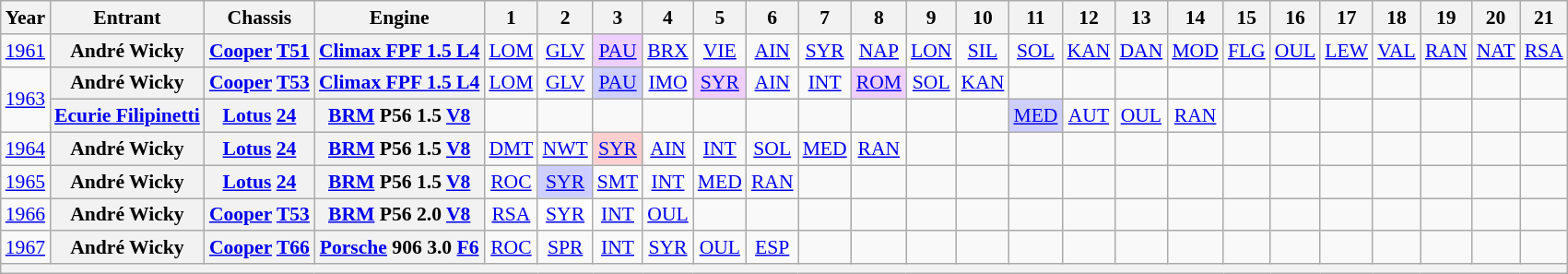<table class="wikitable" style="text-align:center; font-size:90%">
<tr>
<th>Year</th>
<th>Entrant</th>
<th>Chassis</th>
<th>Engine</th>
<th>1</th>
<th>2</th>
<th>3</th>
<th>4</th>
<th>5</th>
<th>6</th>
<th>7</th>
<th>8</th>
<th>9</th>
<th>10</th>
<th>11</th>
<th>12</th>
<th>13</th>
<th>14</th>
<th>15</th>
<th>16</th>
<th>17</th>
<th>18</th>
<th>19</th>
<th>20</th>
<th>21</th>
</tr>
<tr>
<td><a href='#'>1961</a></td>
<th>André Wicky</th>
<th><a href='#'>Cooper</a> <a href='#'>T51</a></th>
<th><a href='#'>Climax FPF 1.5 L4</a></th>
<td><a href='#'>LOM</a></td>
<td><a href='#'>GLV</a></td>
<td style="background:#EFCFFF;"><a href='#'>PAU</a><br></td>
<td><a href='#'>BRX</a></td>
<td><a href='#'>VIE</a></td>
<td><a href='#'>AIN</a></td>
<td><a href='#'>SYR</a></td>
<td><a href='#'>NAP</a><br></td>
<td><a href='#'>LON</a></td>
<td><a href='#'>SIL</a></td>
<td><a href='#'>SOL</a></td>
<td><a href='#'>KAN</a></td>
<td><a href='#'>DAN</a></td>
<td><a href='#'>MOD</a></td>
<td><a href='#'>FLG</a></td>
<td><a href='#'>OUL</a></td>
<td><a href='#'>LEW</a></td>
<td><a href='#'>VAL</a></td>
<td><a href='#'>RAN</a></td>
<td><a href='#'>NAT</a></td>
<td><a href='#'>RSA</a></td>
</tr>
<tr>
<td rowspan=2><a href='#'>1963</a></td>
<th>André Wicky</th>
<th><a href='#'>Cooper</a> <a href='#'>T53</a></th>
<th><a href='#'>Climax FPF 1.5 L4</a></th>
<td><a href='#'>LOM</a></td>
<td><a href='#'>GLV</a></td>
<td style="background:#CFCFFF;"><a href='#'>PAU</a><br></td>
<td><a href='#'>IMO</a></td>
<td style="background:#EFCFFF;"><a href='#'>SYR</a><br></td>
<td><a href='#'>AIN</a></td>
<td><a href='#'>INT</a></td>
<td style="background:#EFCFFF;"><a href='#'>ROM</a><br></td>
<td><a href='#'>SOL</a></td>
<td><a href='#'>KAN</a></td>
<td></td>
<td></td>
<td></td>
<td></td>
<td></td>
<td></td>
<td></td>
<td></td>
<td></td>
<td></td>
<td></td>
</tr>
<tr>
<th><a href='#'>Ecurie Filipinetti</a></th>
<th><a href='#'>Lotus</a> <a href='#'>24</a></th>
<th><a href='#'>BRM</a> P56 1.5 <a href='#'>V8</a></th>
<td></td>
<td></td>
<td></td>
<td></td>
<td></td>
<td></td>
<td></td>
<td></td>
<td></td>
<td></td>
<td style="background:#CFCFFF;"><a href='#'>MED</a><br></td>
<td><a href='#'>AUT</a></td>
<td><a href='#'>OUL</a></td>
<td><a href='#'>RAN</a></td>
<td></td>
<td></td>
<td></td>
<td></td>
<td></td>
<td></td>
<td></td>
</tr>
<tr>
<td><a href='#'>1964</a></td>
<th>André Wicky</th>
<th><a href='#'>Lotus</a> <a href='#'>24</a></th>
<th><a href='#'>BRM</a> P56 1.5 <a href='#'>V8</a></th>
<td><a href='#'>DMT</a></td>
<td><a href='#'>NWT</a><br></td>
<td style="background:#FFCFCF;"><a href='#'>SYR</a><br></td>
<td><a href='#'>AIN</a></td>
<td><a href='#'>INT</a></td>
<td><a href='#'>SOL</a></td>
<td><a href='#'>MED</a></td>
<td><a href='#'>RAN</a></td>
<td></td>
<td></td>
<td></td>
<td></td>
<td></td>
<td></td>
<td></td>
<td></td>
<td></td>
<td></td>
<td></td>
<td></td>
<td></td>
</tr>
<tr>
<td><a href='#'>1965</a></td>
<th>André Wicky</th>
<th><a href='#'>Lotus</a> <a href='#'>24</a></th>
<th><a href='#'>BRM</a> P56 1.5 <a href='#'>V8</a></th>
<td><a href='#'>ROC</a></td>
<td style="background:#CFCFFF;"><a href='#'>SYR</a><br></td>
<td><a href='#'>SMT</a></td>
<td><a href='#'>INT</a></td>
<td><a href='#'>MED</a></td>
<td><a href='#'>RAN</a></td>
<td></td>
<td></td>
<td></td>
<td></td>
<td></td>
<td></td>
<td></td>
<td></td>
<td></td>
<td></td>
<td></td>
<td></td>
<td></td>
<td></td>
<td></td>
</tr>
<tr>
<td><a href='#'>1966</a></td>
<th>André Wicky</th>
<th><a href='#'>Cooper</a> <a href='#'>T53</a></th>
<th><a href='#'>BRM</a> P56 2.0 <a href='#'>V8</a></th>
<td><a href='#'>RSA</a></td>
<td style="background:#FFFFFF;"><a href='#'>SYR</a><br></td>
<td><a href='#'>INT</a></td>
<td><a href='#'>OUL</a></td>
<td></td>
<td></td>
<td></td>
<td></td>
<td></td>
<td></td>
<td></td>
<td></td>
<td></td>
<td></td>
<td></td>
<td></td>
<td></td>
<td></td>
<td></td>
<td></td>
<td></td>
</tr>
<tr>
<td><a href='#'>1967</a></td>
<th>André Wicky</th>
<th><a href='#'>Cooper</a> <a href='#'>T66</a></th>
<th><a href='#'>Porsche</a> 906 3.0 <a href='#'>F6</a></th>
<td><a href='#'>ROC</a></td>
<td><a href='#'>SPR</a></td>
<td><a href='#'>INT</a></td>
<td><a href='#'>SYR</a><br></td>
<td><a href='#'>OUL</a></td>
<td><a href='#'>ESP</a></td>
<td></td>
<td></td>
<td></td>
<td></td>
<td></td>
<td></td>
<td></td>
<td></td>
<td></td>
<td></td>
<td></td>
<td></td>
<td></td>
<td></td>
<td></td>
</tr>
<tr>
<th colspan="25"></th>
</tr>
</table>
